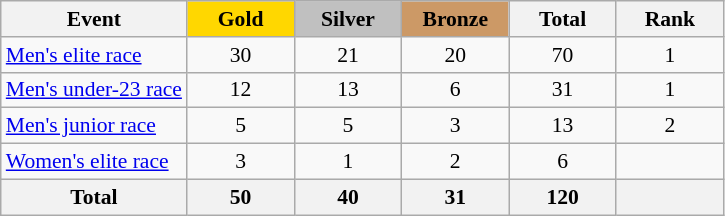<table class="wikitable sortable" border="1" style="text-align:center; font-size:90%;">
<tr>
<th style="width:15:em;">Event</th>
<td style="background:gold; width:4.5em; font-weight:bold;">Gold</td>
<td style="background:silver; width:4.5em; font-weight:bold;">Silver</td>
<td style="background:#cc9966; width:4.5em; font-weight:bold;">Bronze</td>
<th style="width:4.5em;">Total</th>
<th style="width:4.5em;">Rank</th>
</tr>
<tr>
<td align=left><a href='#'>Men's elite race</a></td>
<td>30</td>
<td>21</td>
<td>20</td>
<td>70</td>
<td>1</td>
</tr>
<tr>
<td align=left><a href='#'>Men's under-23 race</a></td>
<td>12</td>
<td>13</td>
<td>6</td>
<td>31</td>
<td>1</td>
</tr>
<tr>
<td align=left><a href='#'>Men's junior race</a></td>
<td>5</td>
<td>5</td>
<td>3</td>
<td>13</td>
<td>2</td>
</tr>
<tr>
<td align=left><a href='#'>Women's elite race</a></td>
<td>3</td>
<td>1</td>
<td>2</td>
<td>6</td>
<td></td>
</tr>
<tr>
<th>Total</th>
<th>50</th>
<th>40</th>
<th>31</th>
<th>120</th>
<th></th>
</tr>
</table>
